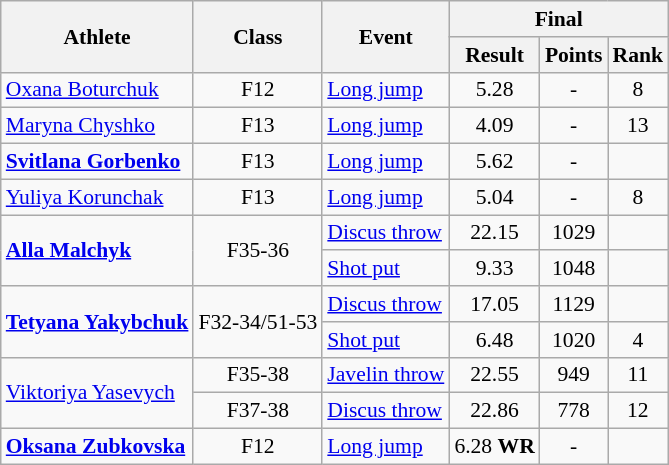<table class=wikitable style="font-size:90%">
<tr>
<th rowspan="2">Athlete</th>
<th rowspan="2">Class</th>
<th rowspan="2">Event</th>
<th colspan="3">Final</th>
</tr>
<tr>
<th>Result</th>
<th>Points</th>
<th>Rank</th>
</tr>
<tr>
<td><a href='#'>Oxana Boturchuk</a></td>
<td style="text-align:center;">F12</td>
<td><a href='#'>Long jump</a></td>
<td style="text-align:center;">5.28</td>
<td style="text-align:center;">-</td>
<td style="text-align:center;">8</td>
</tr>
<tr>
<td><a href='#'>Maryna Chyshko</a></td>
<td style="text-align:center;">F13</td>
<td><a href='#'>Long jump</a></td>
<td style="text-align:center;">4.09</td>
<td style="text-align:center;">-</td>
<td style="text-align:center;">13</td>
</tr>
<tr>
<td><strong><a href='#'>Svitlana Gorbenko</a></strong></td>
<td style="text-align:center;">F13</td>
<td><a href='#'>Long jump</a></td>
<td style="text-align:center;">5.62</td>
<td style="text-align:center;">-</td>
<td style="text-align:center;"></td>
</tr>
<tr>
<td><a href='#'>Yuliya Korunchak</a></td>
<td style="text-align:center;">F13</td>
<td><a href='#'>Long jump</a></td>
<td style="text-align:center;">5.04</td>
<td style="text-align:center;">-</td>
<td style="text-align:center;">8</td>
</tr>
<tr>
<td rowspan="2"><strong><a href='#'>Alla Malchyk</a></strong></td>
<td rowspan="2" style="text-align:center;">F35-36</td>
<td><a href='#'>Discus throw</a></td>
<td style="text-align:center;">22.15</td>
<td style="text-align:center;">1029</td>
<td style="text-align:center;"></td>
</tr>
<tr>
<td><a href='#'>Shot put</a></td>
<td style="text-align:center;">9.33</td>
<td style="text-align:center;">1048</td>
<td style="text-align:center;"></td>
</tr>
<tr>
<td rowspan="2"><strong><a href='#'>Tetyana Yakybchuk</a></strong></td>
<td rowspan="2" style="text-align:center;">F32-34/51-53</td>
<td><a href='#'>Discus throw</a></td>
<td style="text-align:center;">17.05</td>
<td style="text-align:center;">1129</td>
<td style="text-align:center;"></td>
</tr>
<tr>
<td><a href='#'>Shot put</a></td>
<td style="text-align:center;">6.48</td>
<td style="text-align:center;">1020</td>
<td style="text-align:center;">4</td>
</tr>
<tr>
<td rowspan="2"><a href='#'>Viktoriya Yasevych</a></td>
<td style="text-align:center;">F35-38</td>
<td><a href='#'>Javelin throw</a></td>
<td style="text-align:center;">22.55</td>
<td style="text-align:center;">949</td>
<td style="text-align:center;">11</td>
</tr>
<tr>
<td style="text-align:center;">F37-38</td>
<td><a href='#'>Discus throw</a></td>
<td style="text-align:center;">22.86</td>
<td style="text-align:center;">778</td>
<td style="text-align:center;">12</td>
</tr>
<tr>
<td><strong><a href='#'>Oksana Zubkovska</a></strong></td>
<td style="text-align:center;">F12</td>
<td><a href='#'>Long jump</a></td>
<td style="text-align:center;">6.28 <strong>WR</strong></td>
<td style="text-align:center;">-</td>
<td style="text-align:center;"></td>
</tr>
</table>
